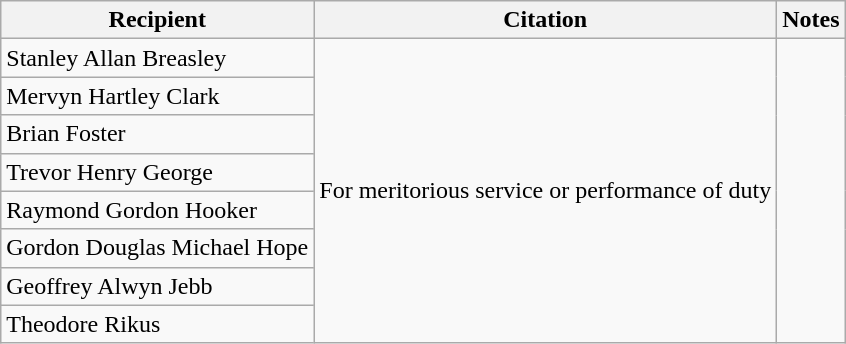<table class=wikitable>
<tr>
<th>Recipient</th>
<th>Citation</th>
<th>Notes</th>
</tr>
<tr>
<td> Stanley Allan Breasley</td>
<td rowspan=8>For meritorious service or performance of duty</td>
<td rowspan=8></td>
</tr>
<tr>
<td> Mervyn Hartley Clark</td>
</tr>
<tr>
<td> Brian Foster</td>
</tr>
<tr>
<td> Trevor Henry George</td>
</tr>
<tr>
<td> Raymond Gordon Hooker</td>
</tr>
<tr>
<td> Gordon Douglas Michael Hope</td>
</tr>
<tr>
<td> Geoffrey Alwyn Jebb</td>
</tr>
<tr>
<td> Theodore Rikus</td>
</tr>
</table>
